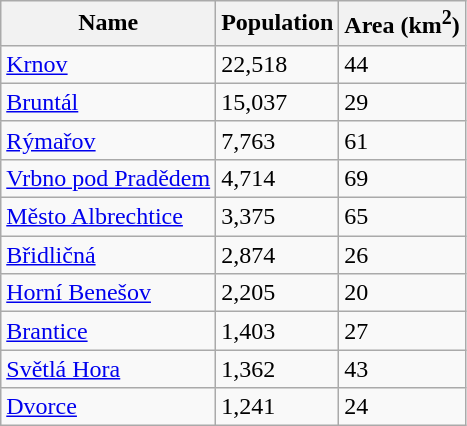<table class="wikitable sortable">
<tr>
<th>Name</th>
<th>Population</th>
<th>Area (km<sup>2</sup>)</th>
</tr>
<tr>
<td><a href='#'>Krnov</a></td>
<td>22,518</td>
<td>44</td>
</tr>
<tr>
<td><a href='#'>Bruntál</a></td>
<td>15,037</td>
<td>29</td>
</tr>
<tr>
<td><a href='#'>Rýmařov</a></td>
<td>7,763</td>
<td>61</td>
</tr>
<tr>
<td><a href='#'>Vrbno pod Pradědem</a></td>
<td>4,714</td>
<td>69</td>
</tr>
<tr>
<td><a href='#'>Město Albrechtice</a></td>
<td>3,375</td>
<td>65</td>
</tr>
<tr>
<td><a href='#'>Břidličná</a></td>
<td>2,874</td>
<td>26</td>
</tr>
<tr>
<td><a href='#'>Horní Benešov</a></td>
<td>2,205</td>
<td>20</td>
</tr>
<tr>
<td><a href='#'>Brantice</a></td>
<td>1,403</td>
<td>27</td>
</tr>
<tr>
<td><a href='#'>Světlá Hora</a></td>
<td>1,362</td>
<td>43</td>
</tr>
<tr>
<td><a href='#'>Dvorce</a></td>
<td>1,241</td>
<td>24</td>
</tr>
</table>
